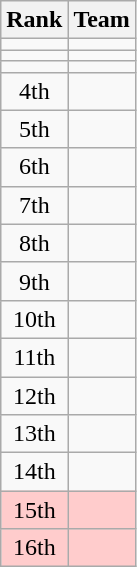<table class=wikitable style="text-align:center;">
<tr>
<th>Rank</th>
<th>Team</th>
</tr>
<tr>
<td></td>
<td align=left></td>
</tr>
<tr>
<td></td>
<td align=left></td>
</tr>
<tr>
<td></td>
<td align=left></td>
</tr>
<tr>
<td>4th</td>
<td align=left></td>
</tr>
<tr>
<td>5th</td>
<td align=left></td>
</tr>
<tr>
<td>6th</td>
<td align=left></td>
</tr>
<tr>
<td>7th</td>
<td align=left></td>
</tr>
<tr>
<td>8th</td>
<td align=left></td>
</tr>
<tr>
<td>9th</td>
<td align=left></td>
</tr>
<tr>
<td>10th</td>
<td align=left></td>
</tr>
<tr>
<td>11th</td>
<td align=left></td>
</tr>
<tr>
<td>12th</td>
<td align=left></td>
</tr>
<tr>
<td>13th</td>
<td align=left></td>
</tr>
<tr>
<td>14th</td>
<td align=left></td>
</tr>
<tr bgcolor=#ffcccc>
<td>15th</td>
<td align=left></td>
</tr>
<tr bgcolor=#ffcccc>
<td>16th</td>
<td align=left></td>
</tr>
</table>
